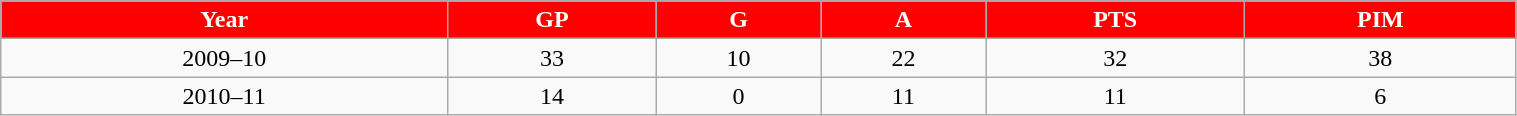<table class="wikitable" width="80%">
<tr align="center"  style="background:red;color:#FFFFFF;">
<td><strong>Year</strong></td>
<td><strong>GP</strong></td>
<td><strong>G</strong></td>
<td><strong>A</strong></td>
<td><strong>PTS</strong></td>
<td><strong>PIM</strong></td>
</tr>
<tr align="center" bgcolor="">
<td>2009–10</td>
<td>33</td>
<td>10</td>
<td>22</td>
<td>32</td>
<td>38</td>
</tr>
<tr align="center" bgcolor="">
<td>2010–11</td>
<td>14</td>
<td>0</td>
<td>11</td>
<td>11</td>
<td>6</td>
</tr>
</table>
